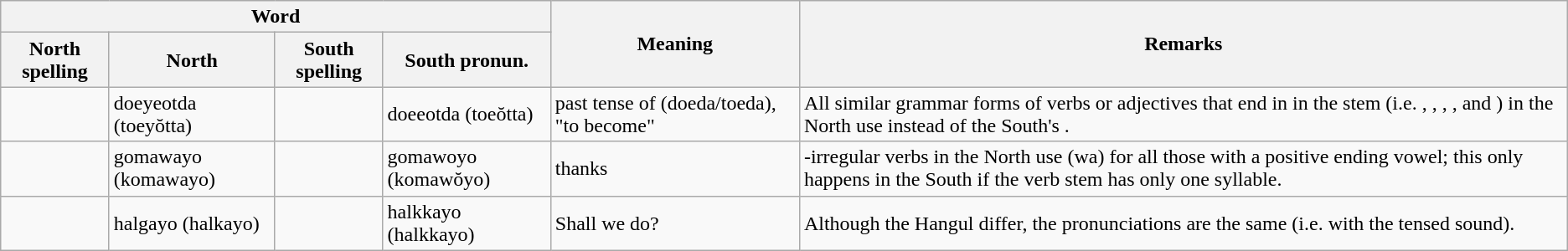<table class="wikitable">
<tr>
<th colspan="4">Word</th>
<th rowspan="2">Meaning</th>
<th rowspan="2">Remarks</th>
</tr>
<tr>
<th>North spelling</th>
<th>North </th>
<th>South spelling</th>
<th>South pronun.</th>
</tr>
<tr>
<td></td>
<td>doeyeotda (toeyŏtta)</td>
<td></td>
<td>doeeotda (toeŏtta)</td>
<td>past tense of  (doeda/toeda), "to become"</td>
<td>All similar grammar forms of verbs or adjectives that end in  in the stem (i.e. , , , ,  and ) in the North use  instead of the South's .</td>
</tr>
<tr>
<td></td>
<td>gomawayo (komawayo)</td>
<td></td>
<td>gomawoyo (komawŏyo)</td>
<td>thanks</td>
<td>-irregular verbs in the North use  (wa) for all those with a positive ending vowel; this only happens in the South if the verb stem has only one syllable.</td>
</tr>
<tr>
<td></td>
<td>halgayo (halkayo)</td>
<td></td>
<td>halkkayo (halkkayo)</td>
<td>Shall we do?</td>
<td>Although the Hangul differ, the pronunciations are the same (i.e. with the tensed  sound).</td>
</tr>
</table>
